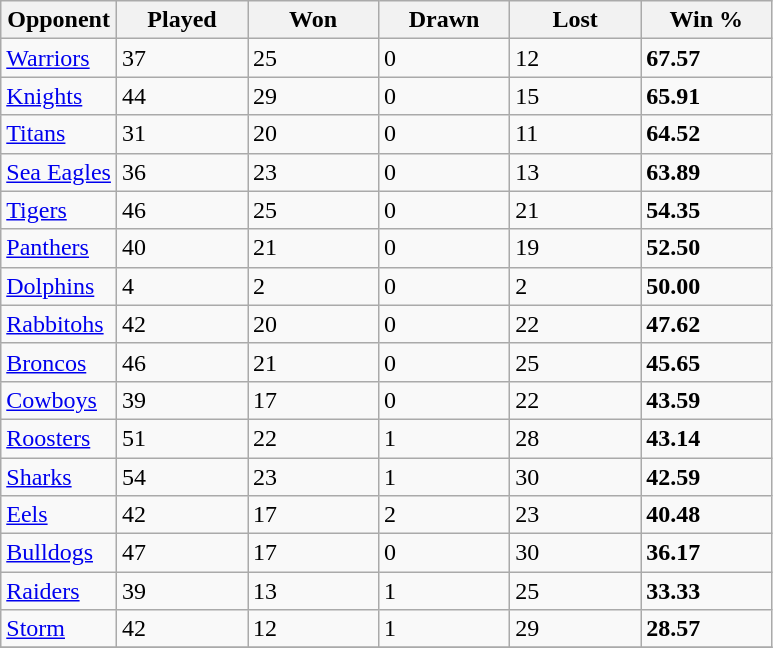<table class="wikitable sortable defaultcenter col1left">
<tr>
<th>Opponent</th>
<th style="width:5em">Played</th>
<th style="width:5em">Won</th>
<th style="width:5em">Drawn</th>
<th style="width:5em">Lost</th>
<th style="width:5em">Win %</th>
</tr>
<tr>
<td> <a href='#'>Warriors</a></td>
<td>37</td>
<td>25</td>
<td>0</td>
<td>12</td>
<td><strong>67.57</strong></td>
</tr>
<tr>
<td> <a href='#'>Knights</a></td>
<td>44</td>
<td>29</td>
<td>0</td>
<td>15</td>
<td><strong>65.91</strong></td>
</tr>
<tr>
<td> <a href='#'>Titans</a></td>
<td>31</td>
<td>20</td>
<td>0</td>
<td>11</td>
<td><strong>64.52</strong></td>
</tr>
<tr>
<td> <a href='#'>Sea Eagles</a></td>
<td>36</td>
<td>23</td>
<td>0</td>
<td>13</td>
<td><strong>63.89</strong></td>
</tr>
<tr>
<td> <a href='#'>Tigers</a></td>
<td>46</td>
<td>25</td>
<td>0</td>
<td>21</td>
<td><strong>54.35</strong></td>
</tr>
<tr>
<td> <a href='#'>Panthers</a></td>
<td>40</td>
<td>21</td>
<td>0</td>
<td>19</td>
<td><strong>52.50</strong></td>
</tr>
<tr>
<td> <a href='#'>Dolphins</a></td>
<td>4</td>
<td>2</td>
<td>0</td>
<td>2</td>
<td><strong>50.00</strong></td>
</tr>
<tr>
<td> <a href='#'>Rabbitohs</a></td>
<td>42</td>
<td>20</td>
<td>0</td>
<td>22</td>
<td><strong>47.62</strong></td>
</tr>
<tr>
<td> <a href='#'>Broncos</a></td>
<td>46</td>
<td>21</td>
<td>0</td>
<td>25</td>
<td><strong>45.65</strong></td>
</tr>
<tr>
<td> <a href='#'>Cowboys</a></td>
<td>39</td>
<td>17</td>
<td>0</td>
<td>22</td>
<td><strong>43.59</strong></td>
</tr>
<tr>
<td> <a href='#'>Roosters</a></td>
<td>51</td>
<td>22</td>
<td>1</td>
<td>28</td>
<td><strong>43.14</strong></td>
</tr>
<tr>
<td> <a href='#'>Sharks</a></td>
<td>54</td>
<td>23</td>
<td>1</td>
<td>30</td>
<td><strong>42.59</strong></td>
</tr>
<tr>
<td> <a href='#'>Eels</a></td>
<td>42</td>
<td>17</td>
<td>2</td>
<td>23</td>
<td><strong>40.48</strong></td>
</tr>
<tr>
<td> <a href='#'>Bulldogs</a></td>
<td>47</td>
<td>17</td>
<td>0</td>
<td>30</td>
<td><strong>36.17</strong></td>
</tr>
<tr>
<td> <a href='#'>Raiders</a></td>
<td>39</td>
<td>13</td>
<td>1</td>
<td>25</td>
<td><strong>33.33</strong></td>
</tr>
<tr>
<td> <a href='#'>Storm</a></td>
<td>42</td>
<td>12</td>
<td>1</td>
<td>29</td>
<td><strong>28.57</strong></td>
</tr>
<tr class="sortbottom">
</tr>
</table>
